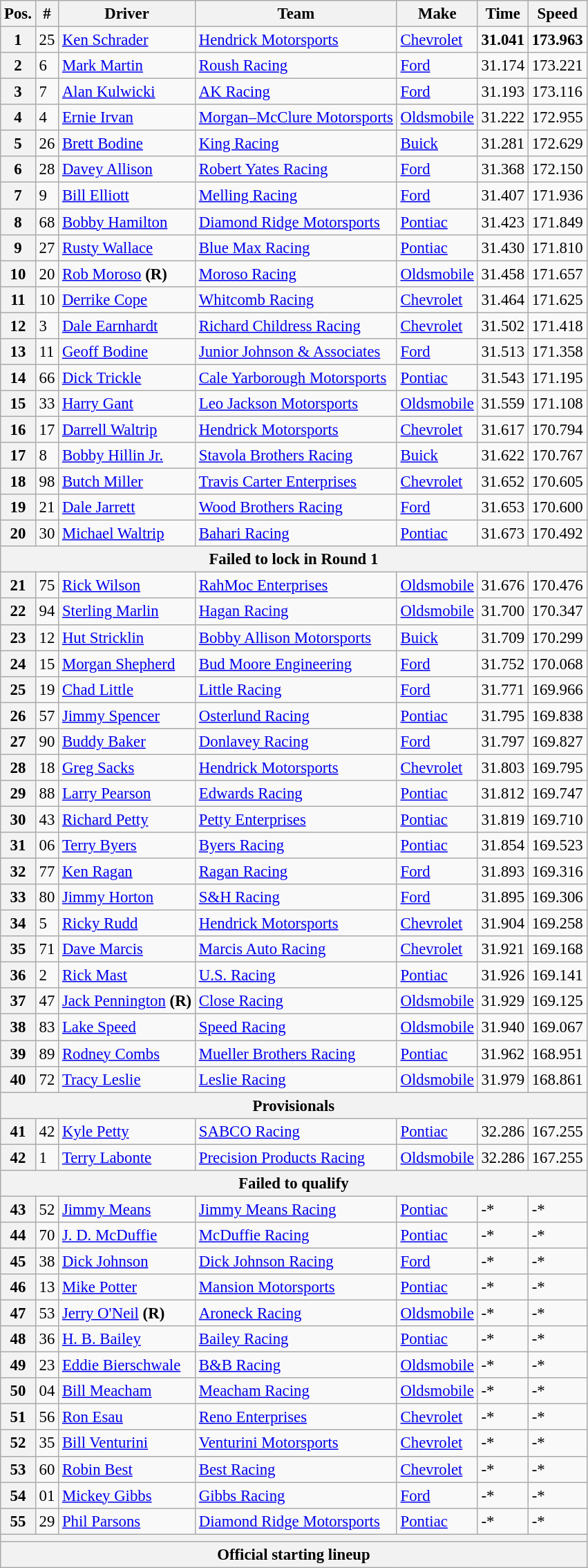<table class="wikitable" style="font-size:95%">
<tr>
<th>Pos.</th>
<th>#</th>
<th>Driver</th>
<th>Team</th>
<th>Make</th>
<th>Time</th>
<th>Speed</th>
</tr>
<tr>
<th>1</th>
<td>25</td>
<td><a href='#'>Ken Schrader</a></td>
<td><a href='#'>Hendrick Motorsports</a></td>
<td><a href='#'>Chevrolet</a></td>
<td><strong>31.041</strong></td>
<td><strong>173.963</strong></td>
</tr>
<tr>
<th>2</th>
<td>6</td>
<td><a href='#'>Mark Martin</a></td>
<td><a href='#'>Roush Racing</a></td>
<td><a href='#'>Ford</a></td>
<td>31.174</td>
<td>173.221</td>
</tr>
<tr>
<th>3</th>
<td>7</td>
<td><a href='#'>Alan Kulwicki</a></td>
<td><a href='#'>AK Racing</a></td>
<td><a href='#'>Ford</a></td>
<td>31.193</td>
<td>173.116</td>
</tr>
<tr>
<th>4</th>
<td>4</td>
<td><a href='#'>Ernie Irvan</a></td>
<td><a href='#'>Morgan–McClure Motorsports</a></td>
<td><a href='#'>Oldsmobile</a></td>
<td>31.222</td>
<td>172.955</td>
</tr>
<tr>
<th>5</th>
<td>26</td>
<td><a href='#'>Brett Bodine</a></td>
<td><a href='#'>King Racing</a></td>
<td><a href='#'>Buick</a></td>
<td>31.281</td>
<td>172.629</td>
</tr>
<tr>
<th>6</th>
<td>28</td>
<td><a href='#'>Davey Allison</a></td>
<td><a href='#'>Robert Yates Racing</a></td>
<td><a href='#'>Ford</a></td>
<td>31.368</td>
<td>172.150</td>
</tr>
<tr>
<th>7</th>
<td>9</td>
<td><a href='#'>Bill Elliott</a></td>
<td><a href='#'>Melling Racing</a></td>
<td><a href='#'>Ford</a></td>
<td>31.407</td>
<td>171.936</td>
</tr>
<tr>
<th>8</th>
<td>68</td>
<td><a href='#'>Bobby Hamilton</a></td>
<td><a href='#'>Diamond Ridge Motorsports</a></td>
<td><a href='#'>Pontiac</a></td>
<td>31.423</td>
<td>171.849</td>
</tr>
<tr>
<th>9</th>
<td>27</td>
<td><a href='#'>Rusty Wallace</a></td>
<td><a href='#'>Blue Max Racing</a></td>
<td><a href='#'>Pontiac</a></td>
<td>31.430</td>
<td>171.810</td>
</tr>
<tr>
<th>10</th>
<td>20</td>
<td><a href='#'>Rob Moroso</a> <strong>(R)</strong></td>
<td><a href='#'>Moroso Racing</a></td>
<td><a href='#'>Oldsmobile</a></td>
<td>31.458</td>
<td>171.657</td>
</tr>
<tr>
<th>11</th>
<td>10</td>
<td><a href='#'>Derrike Cope</a></td>
<td><a href='#'>Whitcomb Racing</a></td>
<td><a href='#'>Chevrolet</a></td>
<td>31.464</td>
<td>171.625</td>
</tr>
<tr>
<th>12</th>
<td>3</td>
<td><a href='#'>Dale Earnhardt</a></td>
<td><a href='#'>Richard Childress Racing</a></td>
<td><a href='#'>Chevrolet</a></td>
<td>31.502</td>
<td>171.418</td>
</tr>
<tr>
<th>13</th>
<td>11</td>
<td><a href='#'>Geoff Bodine</a></td>
<td><a href='#'>Junior Johnson & Associates</a></td>
<td><a href='#'>Ford</a></td>
<td>31.513</td>
<td>171.358</td>
</tr>
<tr>
<th>14</th>
<td>66</td>
<td><a href='#'>Dick Trickle</a></td>
<td><a href='#'>Cale Yarborough Motorsports</a></td>
<td><a href='#'>Pontiac</a></td>
<td>31.543</td>
<td>171.195</td>
</tr>
<tr>
<th>15</th>
<td>33</td>
<td><a href='#'>Harry Gant</a></td>
<td><a href='#'>Leo Jackson Motorsports</a></td>
<td><a href='#'>Oldsmobile</a></td>
<td>31.559</td>
<td>171.108</td>
</tr>
<tr>
<th>16</th>
<td>17</td>
<td><a href='#'>Darrell Waltrip</a></td>
<td><a href='#'>Hendrick Motorsports</a></td>
<td><a href='#'>Chevrolet</a></td>
<td>31.617</td>
<td>170.794</td>
</tr>
<tr>
<th>17</th>
<td>8</td>
<td><a href='#'>Bobby Hillin Jr.</a></td>
<td><a href='#'>Stavola Brothers Racing</a></td>
<td><a href='#'>Buick</a></td>
<td>31.622</td>
<td>170.767</td>
</tr>
<tr>
<th>18</th>
<td>98</td>
<td><a href='#'>Butch Miller</a></td>
<td><a href='#'>Travis Carter Enterprises</a></td>
<td><a href='#'>Chevrolet</a></td>
<td>31.652</td>
<td>170.605</td>
</tr>
<tr>
<th>19</th>
<td>21</td>
<td><a href='#'>Dale Jarrett</a></td>
<td><a href='#'>Wood Brothers Racing</a></td>
<td><a href='#'>Ford</a></td>
<td>31.653</td>
<td>170.600</td>
</tr>
<tr>
<th>20</th>
<td>30</td>
<td><a href='#'>Michael Waltrip</a></td>
<td><a href='#'>Bahari Racing</a></td>
<td><a href='#'>Pontiac</a></td>
<td>31.673</td>
<td>170.492</td>
</tr>
<tr>
<th colspan="7">Failed to lock in Round 1</th>
</tr>
<tr>
<th>21</th>
<td>75</td>
<td><a href='#'>Rick Wilson</a></td>
<td><a href='#'>RahMoc Enterprises</a></td>
<td><a href='#'>Oldsmobile</a></td>
<td>31.676</td>
<td>170.476</td>
</tr>
<tr>
<th>22</th>
<td>94</td>
<td><a href='#'>Sterling Marlin</a></td>
<td><a href='#'>Hagan Racing</a></td>
<td><a href='#'>Oldsmobile</a></td>
<td>31.700</td>
<td>170.347</td>
</tr>
<tr>
<th>23</th>
<td>12</td>
<td><a href='#'>Hut Stricklin</a></td>
<td><a href='#'>Bobby Allison Motorsports</a></td>
<td><a href='#'>Buick</a></td>
<td>31.709</td>
<td>170.299</td>
</tr>
<tr>
<th>24</th>
<td>15</td>
<td><a href='#'>Morgan Shepherd</a></td>
<td><a href='#'>Bud Moore Engineering</a></td>
<td><a href='#'>Ford</a></td>
<td>31.752</td>
<td>170.068</td>
</tr>
<tr>
<th>25</th>
<td>19</td>
<td><a href='#'>Chad Little</a></td>
<td><a href='#'>Little Racing</a></td>
<td><a href='#'>Ford</a></td>
<td>31.771</td>
<td>169.966</td>
</tr>
<tr>
<th>26</th>
<td>57</td>
<td><a href='#'>Jimmy Spencer</a></td>
<td><a href='#'>Osterlund Racing</a></td>
<td><a href='#'>Pontiac</a></td>
<td>31.795</td>
<td>169.838</td>
</tr>
<tr>
<th>27</th>
<td>90</td>
<td><a href='#'>Buddy Baker</a></td>
<td><a href='#'>Donlavey Racing</a></td>
<td><a href='#'>Ford</a></td>
<td>31.797</td>
<td>169.827</td>
</tr>
<tr>
<th>28</th>
<td>18</td>
<td><a href='#'>Greg Sacks</a></td>
<td><a href='#'>Hendrick Motorsports</a></td>
<td><a href='#'>Chevrolet</a></td>
<td>31.803</td>
<td>169.795</td>
</tr>
<tr>
<th>29</th>
<td>88</td>
<td><a href='#'>Larry Pearson</a></td>
<td><a href='#'>Edwards Racing</a></td>
<td><a href='#'>Pontiac</a></td>
<td>31.812</td>
<td>169.747</td>
</tr>
<tr>
<th>30</th>
<td>43</td>
<td><a href='#'>Richard Petty</a></td>
<td><a href='#'>Petty Enterprises</a></td>
<td><a href='#'>Pontiac</a></td>
<td>31.819</td>
<td>169.710</td>
</tr>
<tr>
<th>31</th>
<td>06</td>
<td><a href='#'>Terry Byers</a></td>
<td><a href='#'>Byers Racing</a></td>
<td><a href='#'>Pontiac</a></td>
<td>31.854</td>
<td>169.523</td>
</tr>
<tr>
<th>32</th>
<td>77</td>
<td><a href='#'>Ken Ragan</a></td>
<td><a href='#'>Ragan Racing</a></td>
<td><a href='#'>Ford</a></td>
<td>31.893</td>
<td>169.316</td>
</tr>
<tr>
<th>33</th>
<td>80</td>
<td><a href='#'>Jimmy Horton</a></td>
<td><a href='#'>S&H Racing</a></td>
<td><a href='#'>Ford</a></td>
<td>31.895</td>
<td>169.306</td>
</tr>
<tr>
<th>34</th>
<td>5</td>
<td><a href='#'>Ricky Rudd</a></td>
<td><a href='#'>Hendrick Motorsports</a></td>
<td><a href='#'>Chevrolet</a></td>
<td>31.904</td>
<td>169.258</td>
</tr>
<tr>
<th>35</th>
<td>71</td>
<td><a href='#'>Dave Marcis</a></td>
<td><a href='#'>Marcis Auto Racing</a></td>
<td><a href='#'>Chevrolet</a></td>
<td>31.921</td>
<td>169.168</td>
</tr>
<tr>
<th>36</th>
<td>2</td>
<td><a href='#'>Rick Mast</a></td>
<td><a href='#'>U.S. Racing</a></td>
<td><a href='#'>Pontiac</a></td>
<td>31.926</td>
<td>169.141</td>
</tr>
<tr>
<th>37</th>
<td>47</td>
<td><a href='#'>Jack Pennington</a> <strong>(R)</strong></td>
<td><a href='#'>Close Racing</a></td>
<td><a href='#'>Oldsmobile</a></td>
<td>31.929</td>
<td>169.125</td>
</tr>
<tr>
<th>38</th>
<td>83</td>
<td><a href='#'>Lake Speed</a></td>
<td><a href='#'>Speed Racing</a></td>
<td><a href='#'>Oldsmobile</a></td>
<td>31.940</td>
<td>169.067</td>
</tr>
<tr>
<th>39</th>
<td>89</td>
<td><a href='#'>Rodney Combs</a></td>
<td><a href='#'>Mueller Brothers Racing</a></td>
<td><a href='#'>Pontiac</a></td>
<td>31.962</td>
<td>168.951</td>
</tr>
<tr>
<th>40</th>
<td>72</td>
<td><a href='#'>Tracy Leslie</a></td>
<td><a href='#'>Leslie Racing</a></td>
<td><a href='#'>Oldsmobile</a></td>
<td>31.979</td>
<td>168.861</td>
</tr>
<tr>
<th colspan="7">Provisionals</th>
</tr>
<tr>
<th>41</th>
<td>42</td>
<td><a href='#'>Kyle Petty</a></td>
<td><a href='#'>SABCO Racing</a></td>
<td><a href='#'>Pontiac</a></td>
<td>32.286</td>
<td>167.255</td>
</tr>
<tr>
<th>42</th>
<td>1</td>
<td><a href='#'>Terry Labonte</a></td>
<td><a href='#'>Precision Products Racing</a></td>
<td><a href='#'>Oldsmobile</a></td>
<td>32.286</td>
<td>167.255</td>
</tr>
<tr>
<th colspan="7">Failed to qualify</th>
</tr>
<tr>
<th>43</th>
<td>52</td>
<td><a href='#'>Jimmy Means</a></td>
<td><a href='#'>Jimmy Means Racing</a></td>
<td><a href='#'>Pontiac</a></td>
<td>-*</td>
<td>-*</td>
</tr>
<tr>
<th>44</th>
<td>70</td>
<td><a href='#'>J. D. McDuffie</a></td>
<td><a href='#'>McDuffie Racing</a></td>
<td><a href='#'>Pontiac</a></td>
<td>-*</td>
<td>-*</td>
</tr>
<tr>
<th>45</th>
<td>38</td>
<td><a href='#'>Dick Johnson</a></td>
<td><a href='#'>Dick Johnson Racing</a></td>
<td><a href='#'>Ford</a></td>
<td>-*</td>
<td>-*</td>
</tr>
<tr>
<th>46</th>
<td>13</td>
<td><a href='#'>Mike Potter</a></td>
<td><a href='#'>Mansion Motorsports</a></td>
<td><a href='#'>Pontiac</a></td>
<td>-*</td>
<td>-*</td>
</tr>
<tr>
<th>47</th>
<td>53</td>
<td><a href='#'>Jerry O'Neil</a> <strong>(R)</strong></td>
<td><a href='#'>Aroneck Racing</a></td>
<td><a href='#'>Oldsmobile</a></td>
<td>-*</td>
<td>-*</td>
</tr>
<tr>
<th>48</th>
<td>36</td>
<td><a href='#'>H. B. Bailey</a></td>
<td><a href='#'>Bailey Racing</a></td>
<td><a href='#'>Pontiac</a></td>
<td>-*</td>
<td>-*</td>
</tr>
<tr>
<th>49</th>
<td>23</td>
<td><a href='#'>Eddie Bierschwale</a></td>
<td><a href='#'>B&B Racing</a></td>
<td><a href='#'>Oldsmobile</a></td>
<td>-*</td>
<td>-*</td>
</tr>
<tr>
<th>50</th>
<td>04</td>
<td><a href='#'>Bill Meacham</a></td>
<td><a href='#'>Meacham Racing</a></td>
<td><a href='#'>Oldsmobile</a></td>
<td>-*</td>
<td>-*</td>
</tr>
<tr>
<th>51</th>
<td>56</td>
<td><a href='#'>Ron Esau</a></td>
<td><a href='#'>Reno Enterprises</a></td>
<td><a href='#'>Chevrolet</a></td>
<td>-*</td>
<td>-*</td>
</tr>
<tr>
<th>52</th>
<td>35</td>
<td><a href='#'>Bill Venturini</a></td>
<td><a href='#'>Venturini Motorsports</a></td>
<td><a href='#'>Chevrolet</a></td>
<td>-*</td>
<td>-*</td>
</tr>
<tr>
<th>53</th>
<td>60</td>
<td><a href='#'>Robin Best</a></td>
<td><a href='#'>Best Racing</a></td>
<td><a href='#'>Chevrolet</a></td>
<td>-*</td>
<td>-*</td>
</tr>
<tr>
<th>54</th>
<td>01</td>
<td><a href='#'>Mickey Gibbs</a></td>
<td><a href='#'>Gibbs Racing</a></td>
<td><a href='#'>Ford</a></td>
<td>-*</td>
<td>-*</td>
</tr>
<tr>
<th>55</th>
<td>29</td>
<td><a href='#'>Phil Parsons</a></td>
<td><a href='#'>Diamond Ridge Motorsports</a></td>
<td><a href='#'>Pontiac</a></td>
<td>-*</td>
<td>-*</td>
</tr>
<tr>
<th colspan="7"></th>
</tr>
<tr>
<th colspan="7">Official starting lineup</th>
</tr>
</table>
